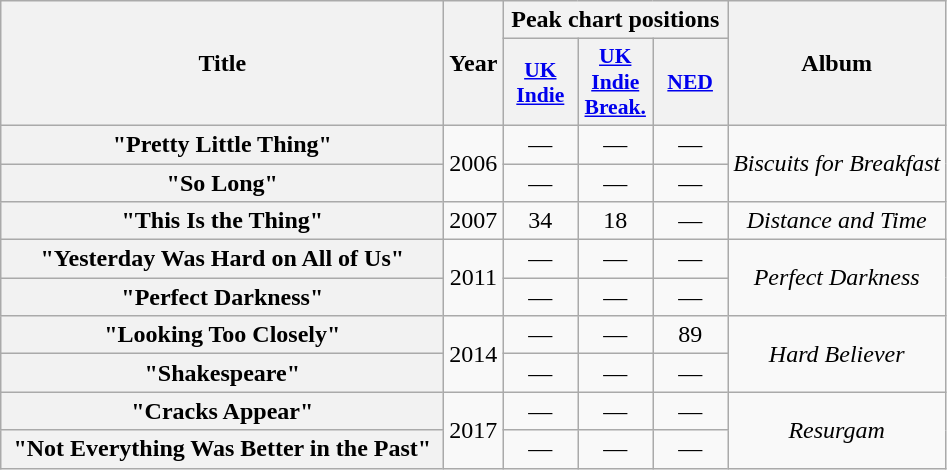<table class="wikitable plainrowheaders" style="text-align:center;" border="1">
<tr>
<th scope="col" rowspan="2" style="width:18em;">Title</th>
<th scope="col" rowspan="2">Year</th>
<th scope="col" colspan="3">Peak chart positions</th>
<th scope="col" rowspan="2">Album</th>
</tr>
<tr>
<th scope="col" style="width:3em;font-size:90%;"><a href='#'>UK<br>Indie</a><br></th>
<th scope="col" style="width:3em;font-size:90%;"><a href='#'>UK<br>Indie<br>Break.</a><br></th>
<th scope="col" style="width:3em;font-size:90%;"><a href='#'>NED</a><br></th>
</tr>
<tr>
<th scope="row">"Pretty Little Thing"</th>
<td rowspan="2">2006</td>
<td>—</td>
<td>—</td>
<td>—</td>
<td rowspan="2"><em>Biscuits for Breakfast</em></td>
</tr>
<tr>
<th scope="row">"So Long"</th>
<td>—</td>
<td>—</td>
<td>—</td>
</tr>
<tr>
<th scope="row">"This Is the Thing"</th>
<td>2007</td>
<td>34</td>
<td>18</td>
<td>—</td>
<td><em>Distance and Time</em></td>
</tr>
<tr>
<th scope="row">"Yesterday Was Hard on All of Us"</th>
<td rowspan="2">2011</td>
<td>—</td>
<td>—</td>
<td>—</td>
<td rowspan="2"><em>Perfect Darkness</em></td>
</tr>
<tr>
<th scope="row">"Perfect Darkness"</th>
<td>—</td>
<td>—</td>
<td>—</td>
</tr>
<tr>
<th scope="row">"Looking Too Closely"</th>
<td rowspan="2">2014</td>
<td>—</td>
<td>—</td>
<td>89</td>
<td rowspan="2"><em>Hard Believer</em></td>
</tr>
<tr>
<th scope="row">"Shakespeare"</th>
<td>—</td>
<td>—</td>
<td>—</td>
</tr>
<tr>
<th scope="row">"Cracks Appear"</th>
<td rowspan="2">2017</td>
<td>—</td>
<td>—</td>
<td>—</td>
<td rowspan="2"><em>Resurgam</em></td>
</tr>
<tr>
<th scope="row">"Not Everything Was Better in the Past"</th>
<td>—</td>
<td>—</td>
<td>—</td>
</tr>
</table>
